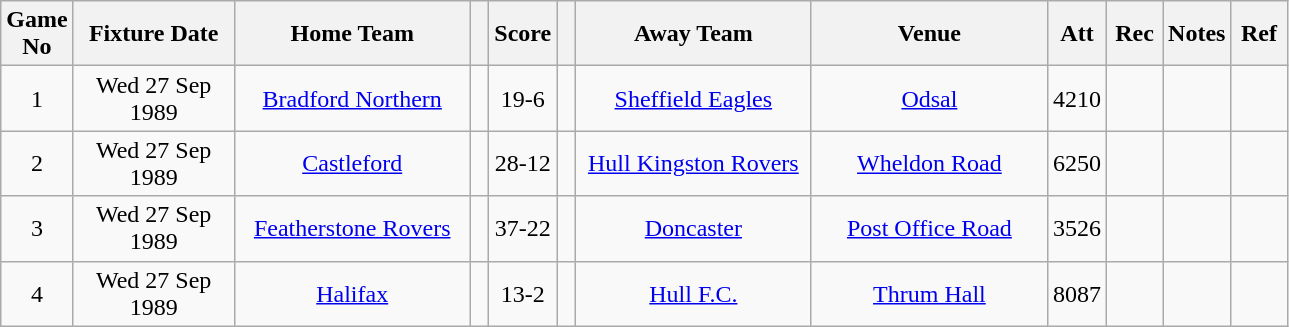<table class="wikitable" style="text-align:center;">
<tr>
<th width=20 abbr="No">Game No</th>
<th width=100 abbr="Date">Fixture Date</th>
<th width=150 abbr="Home Team">Home Team</th>
<th width=5 abbr="space"></th>
<th width=20 abbr="Score">Score</th>
<th width=5 abbr="space"></th>
<th width=150 abbr="Away Team">Away Team</th>
<th width=150 abbr="Venue">Venue</th>
<th width=30 abbr="Att">Att</th>
<th width=30 abbr="Rec">Rec</th>
<th width=20 abbr="Notes">Notes</th>
<th width=30 abbr="Ref">Ref</th>
</tr>
<tr>
<td>1</td>
<td>Wed 27 Sep 1989</td>
<td><a href='#'>Bradford Northern</a></td>
<td></td>
<td>19-6</td>
<td></td>
<td><a href='#'>Sheffield Eagles</a></td>
<td><a href='#'>Odsal</a></td>
<td>4210</td>
<td></td>
<td></td>
<td></td>
</tr>
<tr>
<td>2</td>
<td>Wed 27 Sep 1989</td>
<td><a href='#'>Castleford</a></td>
<td></td>
<td>28-12</td>
<td></td>
<td><a href='#'>Hull Kingston Rovers</a></td>
<td><a href='#'>Wheldon Road</a></td>
<td>6250</td>
<td></td>
<td></td>
<td></td>
</tr>
<tr>
<td>3</td>
<td>Wed 27 Sep 1989</td>
<td><a href='#'>Featherstone Rovers</a></td>
<td></td>
<td>37-22</td>
<td></td>
<td><a href='#'>Doncaster</a></td>
<td><a href='#'>Post Office Road</a></td>
<td>3526</td>
<td></td>
<td></td>
<td></td>
</tr>
<tr>
<td>4</td>
<td>Wed 27 Sep 1989</td>
<td><a href='#'>Halifax</a></td>
<td></td>
<td>13-2</td>
<td></td>
<td><a href='#'>Hull F.C.</a></td>
<td><a href='#'>Thrum Hall</a></td>
<td>8087</td>
<td></td>
<td></td>
<td></td>
</tr>
</table>
